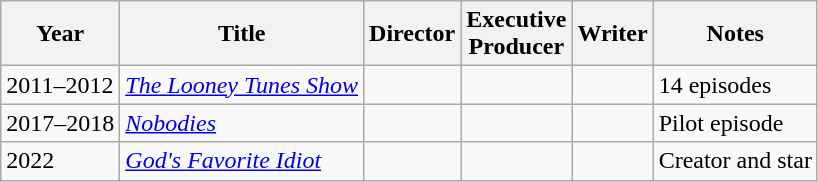<table class="wikitable sortable">
<tr>
<th>Year</th>
<th>Title</th>
<th>Director</th>
<th>Executive<br>Producer</th>
<th>Writer</th>
<th>Notes</th>
</tr>
<tr>
<td>2011–2012</td>
<td><em><a href='#'>The Looney Tunes Show</a></em></td>
<td></td>
<td></td>
<td></td>
<td>14 episodes</td>
</tr>
<tr>
<td>2017–2018</td>
<td><em><a href='#'>Nobodies</a></em></td>
<td></td>
<td></td>
<td></td>
<td>Pilot episode</td>
</tr>
<tr>
<td>2022</td>
<td><em><a href='#'>God's Favorite Idiot</a></em></td>
<td></td>
<td></td>
<td></td>
<td>Creator and star</td>
</tr>
</table>
